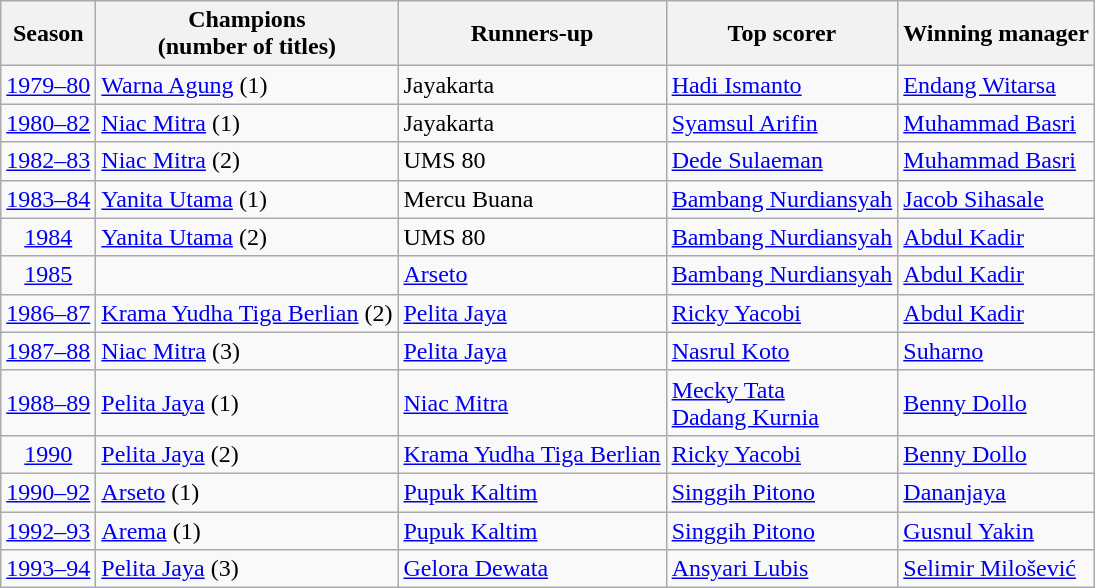<table class="sortable wikitable">
<tr>
<th scope=col>Season</th>
<th scope=col>Champions<br>(number of titles)</th>
<th scope=col>Runners-up</th>
<th scope=col>Top scorer </th>
<th scope=col>Winning manager</th>
</tr>
<tr>
<td align=center><a href='#'>1979–80</a></td>
<td><a href='#'>Warna Agung</a> (1)</td>
<td>Jayakarta</td>
<td> <a href='#'>Hadi Ismanto</a> </td>
<td> <a href='#'>Endang Witarsa</a></td>
</tr>
<tr>
<td align=center><a href='#'>1980–82</a></td>
<td><a href='#'>Niac Mitra</a> (1)</td>
<td>Jayakarta</td>
<td> <a href='#'>Syamsul Arifin</a> </td>
<td> <a href='#'>Muhammad Basri</a></td>
</tr>
<tr>
<td align=center><a href='#'>1982–83</a></td>
<td><a href='#'>Niac Mitra</a> (2)</td>
<td>UMS 80</td>
<td> <a href='#'>Dede Sulaeman</a> </td>
<td> <a href='#'>Muhammad Basri</a></td>
</tr>
<tr>
<td align=center><a href='#'>1983–84</a></td>
<td><a href='#'>Yanita Utama</a> (1)</td>
<td>Mercu Buana</td>
<td> <a href='#'>Bambang Nurdiansyah</a> </td>
<td> <a href='#'>Jacob Sihasale</a></td>
</tr>
<tr>
<td align=center><a href='#'>1984</a></td>
<td><a href='#'>Yanita Utama</a> (2)</td>
<td>UMS 80</td>
<td> <a href='#'>Bambang Nurdiansyah</a> </td>
<td> <a href='#'>Abdul Kadir</a></td>
</tr>
<tr>
<td align=center><a href='#'>1985</a></td>
<td></td>
<td><a href='#'>Arseto</a></td>
<td> <a href='#'>Bambang Nurdiansyah</a> </td>
<td> <a href='#'>Abdul Kadir</a></td>
</tr>
<tr>
<td align=center><a href='#'>1986–87</a></td>
<td><a href='#'>Krama Yudha Tiga Berlian</a> (2)</td>
<td><a href='#'>Pelita Jaya</a></td>
<td> <a href='#'>Ricky Yacobi</a> </td>
<td> <a href='#'>Abdul Kadir</a></td>
</tr>
<tr>
<td align=center><a href='#'>1987–88</a></td>
<td><a href='#'>Niac Mitra</a> (3)</td>
<td><a href='#'>Pelita Jaya</a></td>
<td> <a href='#'>Nasrul Koto</a> </td>
<td> <a href='#'>Suharno</a></td>
</tr>
<tr>
<td align=center><a href='#'>1988–89</a></td>
<td><a href='#'>Pelita Jaya</a> (1)</td>
<td><a href='#'>Niac Mitra</a></td>
<td> <a href='#'>Mecky Tata</a> <br>  <a href='#'>Dadang Kurnia</a> </td>
<td> <a href='#'>Benny Dollo</a></td>
</tr>
<tr>
<td align=center><a href='#'>1990</a></td>
<td><a href='#'>Pelita Jaya</a> (2)</td>
<td><a href='#'>Krama Yudha Tiga Berlian</a></td>
<td> <a href='#'>Ricky Yacobi</a> </td>
<td> <a href='#'>Benny Dollo</a></td>
</tr>
<tr>
<td align=center><a href='#'>1990–92</a></td>
<td><a href='#'>Arseto</a> (1)</td>
<td><a href='#'>Pupuk Kaltim</a></td>
<td> <a href='#'>Singgih Pitono</a> </td>
<td> <a href='#'>Dananjaya</a></td>
</tr>
<tr>
<td align=center><a href='#'>1992–93</a></td>
<td><a href='#'>Arema</a> (1)</td>
<td><a href='#'>Pupuk Kaltim</a></td>
<td> <a href='#'>Singgih Pitono</a> </td>
<td> <a href='#'>Gusnul Yakin</a></td>
</tr>
<tr>
<td align=center><a href='#'>1993–94</a></td>
<td><a href='#'>Pelita Jaya</a> (3)</td>
<td><a href='#'>Gelora Dewata</a></td>
<td> <a href='#'>Ansyari Lubis</a> </td>
<td> <a href='#'>Selimir Milošević</a></td>
</tr>
</table>
